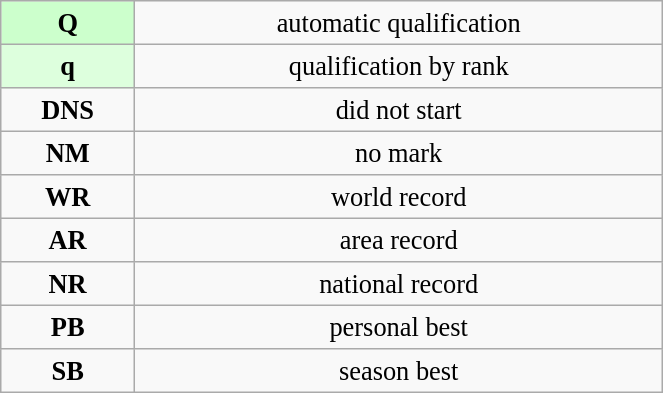<table class="wikitable" style=" text-align:center; font-size:110%;" width="35%">
<tr>
<td bgcolor="ccffcc"><strong>Q</strong></td>
<td>automatic qualification</td>
</tr>
<tr>
<td bgcolor="ddffdd"><strong>q</strong></td>
<td>qualification by rank</td>
</tr>
<tr>
<td><strong>DNS</strong></td>
<td>did not start</td>
</tr>
<tr>
<td><strong>NM</strong></td>
<td>no mark</td>
</tr>
<tr>
<td><strong>WR</strong></td>
<td>world record</td>
</tr>
<tr>
<td><strong>AR</strong></td>
<td>area record</td>
</tr>
<tr>
<td><strong>NR</strong></td>
<td>national record</td>
</tr>
<tr>
<td><strong>PB</strong></td>
<td>personal best</td>
</tr>
<tr>
<td><strong>SB</strong></td>
<td>season best</td>
</tr>
</table>
